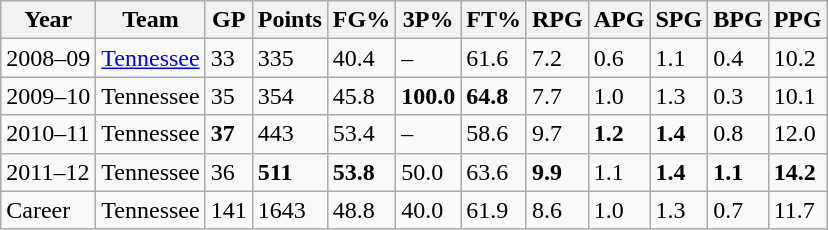<table class="wikitable">
<tr>
<th>Year</th>
<th>Team</th>
<th>GP</th>
<th>Points</th>
<th>FG%</th>
<th>3P%</th>
<th>FT%</th>
<th>RPG</th>
<th>APG</th>
<th>SPG</th>
<th>BPG</th>
<th>PPG</th>
</tr>
<tr>
<td>2008–09</td>
<td><a href='#'>Tennessee</a></td>
<td>33</td>
<td>335</td>
<td>40.4</td>
<td>–</td>
<td>61.6</td>
<td>7.2</td>
<td>0.6</td>
<td>1.1</td>
<td>0.4</td>
<td>10.2</td>
</tr>
<tr>
<td>2009–10</td>
<td>Tennessee</td>
<td>35</td>
<td>354</td>
<td>45.8</td>
<td><strong>100.0</strong></td>
<td><strong>64.8</strong></td>
<td>7.7</td>
<td>1.0</td>
<td>1.3</td>
<td>0.3</td>
<td>10.1</td>
</tr>
<tr>
<td>2010–11</td>
<td>Tennessee</td>
<td><strong>37</strong></td>
<td>443</td>
<td>53.4</td>
<td>–</td>
<td>58.6</td>
<td>9.7</td>
<td><strong>1.2</strong></td>
<td><strong>1.4</strong></td>
<td>0.8</td>
<td>12.0</td>
</tr>
<tr>
<td>2011–12</td>
<td>Tennessee</td>
<td>36</td>
<td><strong>511</strong></td>
<td><strong>53.8</strong></td>
<td>50.0</td>
<td>63.6</td>
<td><strong>9.9</strong></td>
<td>1.1</td>
<td><strong>1.4</strong></td>
<td><strong>1.1</strong></td>
<td><strong>14.2</strong></td>
</tr>
<tr>
<td>Career</td>
<td>Tennessee</td>
<td>141</td>
<td>1643</td>
<td>48.8</td>
<td>40.0</td>
<td>61.9</td>
<td>8.6</td>
<td>1.0</td>
<td>1.3</td>
<td>0.7</td>
<td>11.7</td>
</tr>
</table>
